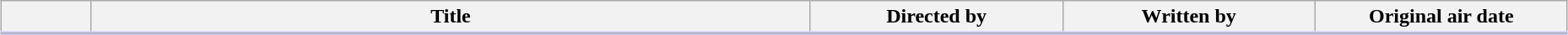<table class="wikitable" style="width:98%; margin:auto; background:#FFF;">
<tr style="border-bottom: 3px solid #CCF;">
<th style="width:4em;"></th>
<th>Title</th>
<th style="width:12em;">Directed by</th>
<th style="width:12em;">Written by</th>
<th style="width:12em;">Original air date</th>
</tr>
<tr>
</tr>
</table>
